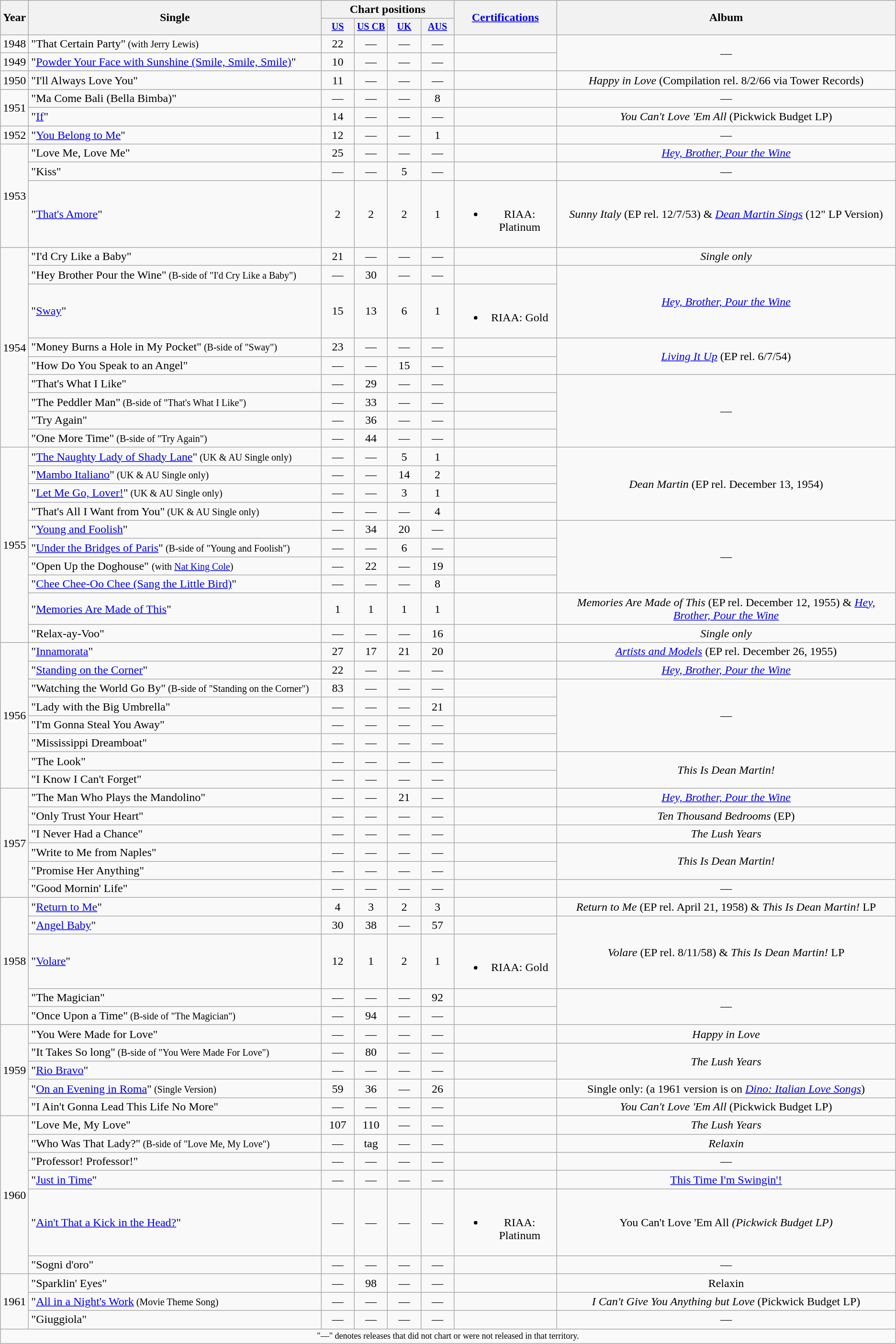<table class="wikitable" style="text-align:center;">
<tr>
<th rowspan="2">Year</th>
<th rowspan="2" width="400">Single</th>
<th colspan="4">Chart positions</th>
<th rowspan="2"><a href='#'>Certifications</a><br></th>
<th rowspan="2">Album</th>
</tr>
<tr style="font-size:smaller;">
<th width="40"><a href='#'>US</a><br></th>
<th width="40"><a href='#'>US CB</a><br></th>
<th width="40"><a href='#'>UK</a><br></th>
<th width="40"><a href='#'>AUS</a><br></th>
</tr>
<tr>
<td>1948</td>
<td align="left">"That Certain Party"<small> (with Jerry Lewis)</small></td>
<td>22</td>
<td>—</td>
<td>—</td>
<td>—</td>
<td></td>
<td rowspan="2" align="center">—</td>
</tr>
<tr>
<td>1949</td>
<td align="left">"<a href='#'>Powder Your Face with Sunshine (Smile, Smile, Smile)</a>"</td>
<td>10</td>
<td>—</td>
<td>—</td>
<td>—</td>
<td></td>
</tr>
<tr>
<td>1950</td>
<td align="left">"I'll Always Love You"</td>
<td>11</td>
<td>—</td>
<td>—</td>
<td>—</td>
<td></td>
<td rowspan="1" align="center"><em>Happy in Love</em> (Compilation rel. 8/2/66 via Tower Records)</td>
</tr>
<tr>
<td rowspan="2">1951</td>
<td align="left">"Ma Come Bali (Bella Bimba)"</td>
<td>—</td>
<td>—</td>
<td>—</td>
<td>8</td>
<td></td>
<td rowspan="1" align="center">—</td>
</tr>
<tr>
<td align="left">"<a href='#'>If</a>"</td>
<td>14</td>
<td>—</td>
<td>—</td>
<td>—</td>
<td></td>
<td rowspan="1" align="center"><em>You Can't Love 'Em All</em> (Pickwick Budget LP)</td>
</tr>
<tr>
<td>1952</td>
<td align="left">"<a href='#'>You Belong to Me</a>"</td>
<td>12</td>
<td>—</td>
<td>—</td>
<td>1</td>
<td></td>
<td rowspan="1" align="center">—</td>
</tr>
<tr>
<td rowspan="3">1953</td>
<td align="left">"Love Me, Love Me"</td>
<td>25</td>
<td>—</td>
<td>—</td>
<td>—</td>
<td></td>
<td rowspan="1" align="center"><em><a href='#'>Hey, Brother, Pour the Wine</a></em></td>
</tr>
<tr>
<td align="left">"Kiss"</td>
<td>—</td>
<td>—</td>
<td>5</td>
<td>—</td>
<td></td>
<td rowspan="1" align="center">—</td>
</tr>
<tr>
<td align="left">"<a href='#'>That's Amore</a>"</td>
<td>2</td>
<td>2</td>
<td>2</td>
<td>1</td>
<td><br><ul><li>RIAA: Platinum</li></ul></td>
<td rowspan="1" align="center"><em>Sunny Italy</em> (EP rel. 12/7/53) & <em><a href='#'>Dean Martin Sings</a></em> (12" LP Version)</td>
</tr>
<tr>
<td rowspan="9">1954</td>
<td align="left">"I'd Cry Like a Baby"</td>
<td>21</td>
<td>—</td>
<td>—</td>
<td>—</td>
<td></td>
<td rowspan="1" align="center"><em>Single only</em></td>
</tr>
<tr>
<td align="left">"Hey Brother Pour the Wine"<small> (B-side of "I'd Cry Like a Baby")</small></td>
<td>—</td>
<td>30</td>
<td>—</td>
<td>—</td>
<td></td>
<td rowspan="2" align="center"><em><a href='#'>Hey, Brother, Pour the Wine</a></em></td>
</tr>
<tr>
<td align="left">"<a href='#'>Sway</a>"</td>
<td>15</td>
<td>13</td>
<td>6</td>
<td>1</td>
<td><br><ul><li>RIAA: Gold</li></ul></td>
</tr>
<tr>
<td align="left">"Money Burns a Hole in My Pocket"<small> (B-side of "Sway")</small></td>
<td>23</td>
<td>—</td>
<td>—</td>
<td>—</td>
<td></td>
<td rowspan="2" align="center"><em><a href='#'>Living It Up</a></em> (EP rel. 6/7/54)</td>
</tr>
<tr>
<td align="left">"How Do You Speak to an Angel"</td>
<td>—</td>
<td>—</td>
<td>15</td>
<td>—</td>
<td></td>
</tr>
<tr>
<td align="left">"That's What I Like"</td>
<td>—</td>
<td>29</td>
<td>—</td>
<td>—</td>
<td></td>
<td rowspan="4" align="center">—</td>
</tr>
<tr>
<td align="left">"The Peddler Man"<small> (B-side of "That's What I Like")</small></td>
<td>—</td>
<td>33</td>
<td>—</td>
<td>—</td>
<td></td>
</tr>
<tr>
<td align="left">"Try Again"</td>
<td>—</td>
<td>36</td>
<td>—</td>
<td>—</td>
<td></td>
</tr>
<tr>
<td align="left">"One More Time"<small> (B-side of "Try Again")</small></td>
<td>—</td>
<td>44</td>
<td>—</td>
<td>—</td>
<td></td>
</tr>
<tr>
<td rowspan="10">1955</td>
<td align="left">"<a href='#'>The Naughty Lady of Shady Lane</a>"<small> (UK & AU Single only)</small></td>
<td>—</td>
<td>—</td>
<td>5</td>
<td>1</td>
<td></td>
<td rowspan="4" align="center"><em>Dean Martin</em> (EP rel. December 13, 1954)</td>
</tr>
<tr>
<td align="left">"<a href='#'>Mambo Italiano</a>"<small> (UK & AU Single only)</small></td>
<td>—</td>
<td>—</td>
<td>14</td>
<td>2</td>
<td></td>
</tr>
<tr>
<td align="left">"<a href='#'>Let Me Go, Lover!</a>"<small> (UK & AU Single only)</small></td>
<td>—</td>
<td>—</td>
<td>3</td>
<td>1</td>
<td></td>
</tr>
<tr>
<td align="left">"That's All I Want from You"<small> (UK & AU Single only)</small></td>
<td>—</td>
<td>—</td>
<td>—</td>
<td>4</td>
<td></td>
</tr>
<tr>
<td align="left">"<a href='#'>Young and Foolish</a>"</td>
<td>—</td>
<td>34</td>
<td>20</td>
<td>—</td>
<td></td>
<td rowspan="4" align="center">—</td>
</tr>
<tr>
<td align="left">"<a href='#'>Under the Bridges of Paris</a>"<small> (B-side of "Young and Foolish")</small></td>
<td>—</td>
<td>—</td>
<td>6</td>
<td>—</td>
<td></td>
</tr>
<tr>
<td align="left">"Open Up the Doghouse" <small> (with <a href='#'>Nat King Cole</a>)</small></td>
<td>—</td>
<td>22</td>
<td>—</td>
<td>19</td>
<td></td>
</tr>
<tr>
<td align="left">"<a href='#'>Chee Chee-Oo Chee (Sang the Little Bird)</a>"</td>
<td>—</td>
<td>—</td>
<td>—</td>
<td>8</td>
<td></td>
</tr>
<tr>
<td align="left">"<a href='#'>Memories Are Made of This</a>"</td>
<td>1</td>
<td>1</td>
<td>1</td>
<td>1</td>
<td></td>
<td rowspan="1" align="center"><em>Memories Are Made of This</em> (EP rel. December 12, 1955) & <em><a href='#'>Hey, Brother, Pour the Wine</a></em></td>
</tr>
<tr>
<td align="left">"Relax-ay-Voo"</td>
<td>—</td>
<td>—</td>
<td>—</td>
<td>16</td>
<td></td>
<td rowspan="1" align="center"><em>Single only</em></td>
</tr>
<tr>
<td rowspan="8">1956</td>
<td align="left">"<a href='#'>Innamorata</a>"</td>
<td>27</td>
<td>17</td>
<td>21</td>
<td>20</td>
<td></td>
<td rowspan="1" align="center"><em><a href='#'>Artists and Models</a></em> (EP rel. December 26, 1955)</td>
</tr>
<tr>
<td align="left">"<a href='#'>Standing on the Corner</a>"</td>
<td>22</td>
<td>—</td>
<td>—</td>
<td>—</td>
<td></td>
<td rowspan="1" align="center"><em><a href='#'>Hey, Brother, Pour the Wine</a></em></td>
</tr>
<tr>
<td align="left">"Watching the World Go By"<small> (B-side of "Standing on the Corner")</small></td>
<td>83</td>
<td>—</td>
<td>—</td>
<td>—</td>
<td></td>
<td rowspan="4" align="center">—</td>
</tr>
<tr>
<td align="left">"Lady with the Big Umbrella"</td>
<td>—</td>
<td>—</td>
<td>—</td>
<td>21</td>
<td></td>
</tr>
<tr>
<td align="left">"I'm Gonna Steal You Away"</td>
<td>—</td>
<td>—</td>
<td>—</td>
<td>—</td>
<td></td>
</tr>
<tr>
<td align="left">"Mississippi Dreamboat"</td>
<td>—</td>
<td>—</td>
<td>—</td>
<td>—</td>
<td></td>
</tr>
<tr>
<td align="left">"The Look"</td>
<td>—</td>
<td>—</td>
<td>—</td>
<td>—</td>
<td></td>
<td rowspan="2" align="center"><em>This Is Dean Martin!</em></td>
</tr>
<tr>
<td align="left">"I Know I Can't Forget"</td>
<td>—</td>
<td>—</td>
<td>—</td>
<td>—</td>
<td></td>
</tr>
<tr>
<td rowspan="6">1957</td>
<td align="left">"The Man Who Plays the Mandolino"</td>
<td>—</td>
<td>—</td>
<td>21</td>
<td>—</td>
<td></td>
<td rowspan="1" align="center"><em><a href='#'>Hey, Brother, Pour the Wine</a></em></td>
</tr>
<tr>
<td align="left">"Only Trust Your Heart"</td>
<td>—</td>
<td>—</td>
<td>—</td>
<td>—</td>
<td></td>
<td rowspan="1" align="center"><em>Ten Thousand Bedrooms</em> (EP)</td>
</tr>
<tr>
<td align="left">"I Never Had a Chance"</td>
<td>—</td>
<td>—</td>
<td>—</td>
<td>—</td>
<td></td>
<td rowspan="1" align="center"><em>The Lush Years</em></td>
</tr>
<tr>
<td align="left">"Write to Me from Naples"</td>
<td>—</td>
<td>—</td>
<td>—</td>
<td>—</td>
<td></td>
<td rowspan="2" align="center"><em>This Is Dean Martin!</em></td>
</tr>
<tr>
<td align="left">"Promise Her Anything"</td>
<td>—</td>
<td>—</td>
<td>—</td>
<td>—</td>
<td></td>
</tr>
<tr>
<td align="left">"Good Mornin' Life"</td>
<td>—</td>
<td>—</td>
<td>—</td>
<td>—</td>
<td></td>
<td rowspan="1" align="center">—</td>
</tr>
<tr>
<td rowspan="5">1958</td>
<td align="left">"<a href='#'>Return to Me</a>"</td>
<td>4</td>
<td>3</td>
<td>2</td>
<td>3</td>
<td></td>
<td rowspan="1" align="center"><em>Return to Me</em> (EP rel. April 21, 1958) & <em>This Is Dean Martin!</em> LP</td>
</tr>
<tr>
<td align="left">"<a href='#'>Angel Baby</a>"</td>
<td>30</td>
<td>38</td>
<td>—</td>
<td>57</td>
<td></td>
<td rowspan="2" align="center"><em>Volare</em> (EP rel. 8/11/58) & <em>This Is Dean Martin!</em> LP</td>
</tr>
<tr>
<td align="left">"<a href='#'>Volare</a>"</td>
<td>12</td>
<td>1</td>
<td>2</td>
<td>1</td>
<td><br><ul><li>RIAA: Gold</li></ul></td>
</tr>
<tr>
<td align="left">"The Magician"</td>
<td>—</td>
<td>—</td>
<td>—</td>
<td>92</td>
<td></td>
<td rowspan="2" align="center">—</td>
</tr>
<tr>
<td align="left">"Once Upon a Time"<small> (B-side of "The Magician")</small></td>
<td>—</td>
<td>94</td>
<td>—</td>
<td>—</td>
<td></td>
</tr>
<tr>
<td rowspan="5">1959</td>
<td align="left">"You Were Made for Love"</td>
<td>—</td>
<td>—</td>
<td>—</td>
<td>—</td>
<td></td>
<td rowspan="1" align="center"><em>Happy in Love</em></td>
</tr>
<tr>
<td align="left">"It Takes So long"<small> (B-side of "You Were Made For Love")</small></td>
<td>—</td>
<td>80</td>
<td>—</td>
<td>—</td>
<td></td>
<td rowspan="2" align="center"><em>The Lush Years</em></td>
</tr>
<tr>
<td align="left">"<a href='#'>Rio Bravo</a>"</td>
<td>—</td>
<td>—</td>
<td>—</td>
<td>—</td>
<td></td>
</tr>
<tr>
<td align="left">"<a href='#'>On an Evening in Roma</a>"<small> (Single Version)</small></td>
<td>59</td>
<td>36</td>
<td>—</td>
<td>26</td>
<td></td>
<td rowspan="1" align="center">Single only: (a 1961 version is on <em><a href='#'>Dino: Italian Love Songs</a></em>)</td>
</tr>
<tr>
<td align="left">"I Ain't Gonna Lead This Life No More"</td>
<td>—</td>
<td>—</td>
<td>—</td>
<td>—</td>
<td></td>
<td rowspan="1" align="center"><em>You Can't Love 'Em All</em> (Pickwick Budget LP)</td>
</tr>
<tr>
<td rowspan="6">1960</td>
<td align="left">"Love Me, My Love"</td>
<td>107</td>
<td>110</td>
<td>—</td>
<td>—</td>
<td></td>
<td rowspan="1" align="center"><em>The Lush Years</em></td>
</tr>
<tr>
<td align="left">"Who Was That Lady?"<small> (B-side of "Love Me, My Love")</small></td>
<td>—</td>
<td>tag</td>
<td>—</td>
<td>—</td>
<td></td>
<td rowspan="1" align="center"><em>Relaxin<strong></td>
</tr>
<tr>
<td align="left">"Professor! Professor!"</td>
<td>—</td>
<td>—</td>
<td>—</td>
<td>—</td>
<td></td>
<td rowspan="1" align="center">—</td>
</tr>
<tr>
<td align="left">"<a href='#'>Just in Time</a>"</td>
<td>—</td>
<td>—</td>
<td>—</td>
<td>—</td>
<td></td>
<td rowspan="1" align="center"></em><a href='#'>This Time I'm Swingin'!</a><em></td>
</tr>
<tr>
<td align="left">"<a href='#'>Ain't That a Kick in the Head?</a>"</td>
<td>—</td>
<td>—</td>
<td>—</td>
<td>—</td>
<td><br><ul><li>RIAA: Platinum</li></ul></td>
<td rowspan="1" align="center"></em>You Can't Love 'Em All<em> (Pickwick Budget LP)</td>
</tr>
<tr>
<td align="left">"Sogni d'oro"</td>
<td>—</td>
<td>—</td>
<td>—</td>
<td>—</td>
<td></td>
<td rowspan="1" align="center">—</td>
</tr>
<tr>
<td rowspan="3">1961</td>
<td align="left">"Sparklin' Eyes"</td>
<td>—</td>
<td>98</td>
<td>—</td>
<td>—</td>
<td></td>
<td rowspan="1" align="center"></em>Relaxin</strong></td>
</tr>
<tr>
<td align="left">"<a href='#'>All in a Night's Work</a><small> (Movie Theme Song)</small></td>
<td>—</td>
<td>—</td>
<td>—</td>
<td>—</td>
<td></td>
<td rowspan="1" align="center"><em>I Can't Give You Anything but Love</em> (Pickwick Budget LP)</td>
</tr>
<tr>
<td align="left">"Giuggiola"</td>
<td>—</td>
<td>—</td>
<td>—</td>
<td>—</td>
<td></td>
<td rowspan="1" align="center">—</td>
</tr>
<tr>
<td colspan="8" style="text-align:center; font-size:9pt;">"—" denotes releases that did not chart or were not released in that territory.</td>
</tr>
</table>
